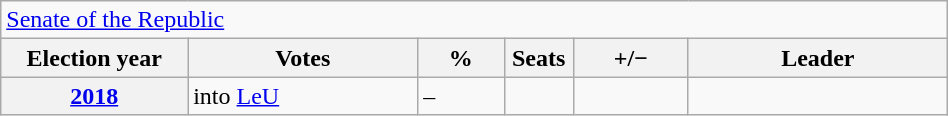<table class=wikitable style="width:50%; border:1px #AAAAFF solid">
<tr>
<td colspan=6><a href='#'>Senate of the Republic</a></td>
</tr>
<tr>
<th width=13%>Election year</th>
<th width=16%>Votes</th>
<th width=6%>%</th>
<th width=1%>Seats</th>
<th width=8%>+/−</th>
<th width=18%>Leader</th>
</tr>
<tr>
<th><a href='#'>2018</a></th>
<td>into <a href='#'>LeU</a></td>
<td>–</td>
<td></td>
<td></td>
<td></td>
</tr>
</table>
